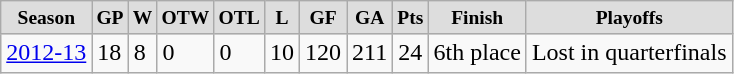<table class="wikitable">
<tr align="center" style="font-size: small; font-weight:bold; background-color:#dddddd; padding:5px;" |>
<td>Season</td>
<td>GP</td>
<td>W</td>
<td>OTW</td>
<td>OTL</td>
<td>L</td>
<td>GF</td>
<td>GA</td>
<td>Pts</td>
<td>Finish</td>
<td>Playoffs</td>
</tr>
<tr>
<td><a href='#'>2012-13</a></td>
<td>18</td>
<td>8</td>
<td>0</td>
<td>0</td>
<td>10</td>
<td>120</td>
<td>211</td>
<td>24</td>
<td>6th place</td>
<td>Lost in quarterfinals</td>
</tr>
</table>
